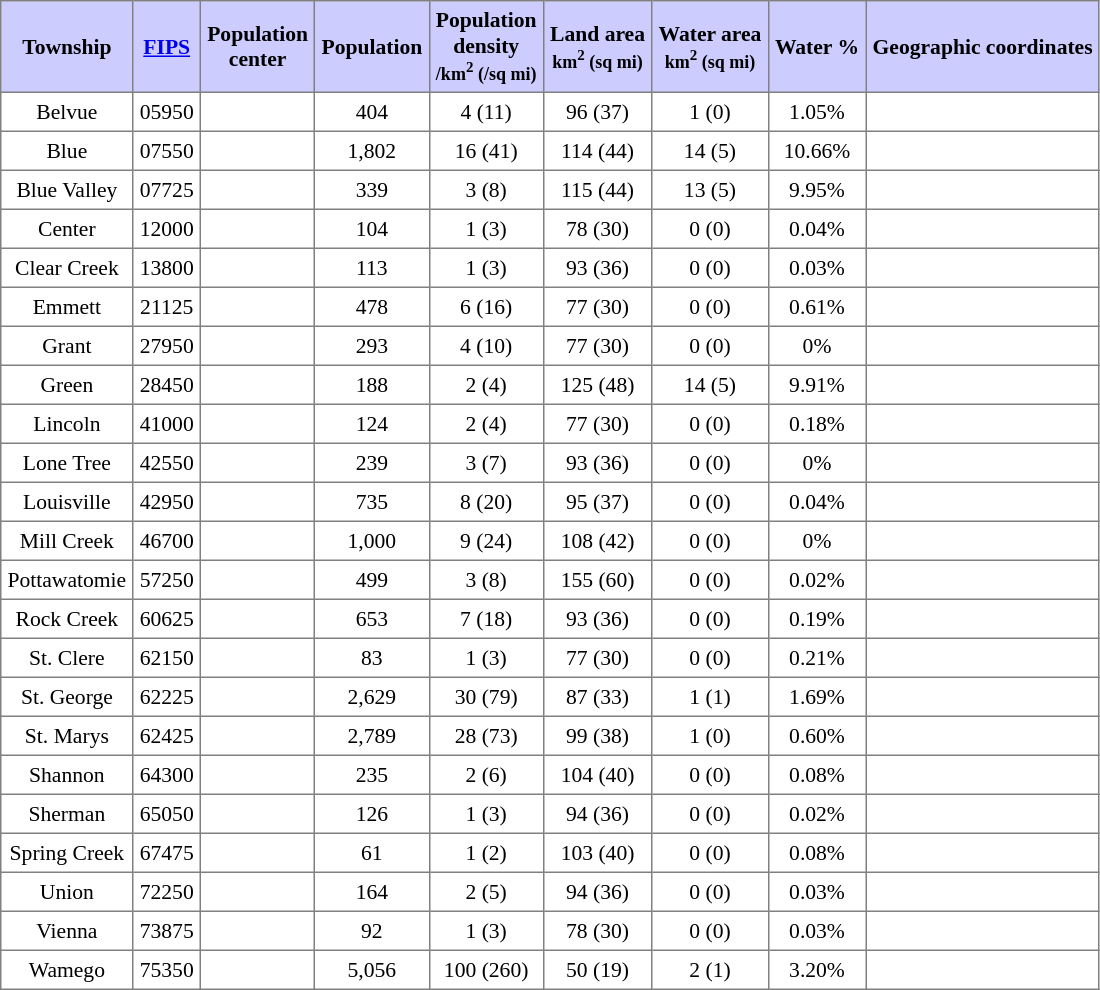<table class="toccolours" border=1 cellspacing=0 cellpadding=4 style="text-align:center; border-collapse:collapse; font-size:90%;">
<tr style="background:#ccccff">
<th>Township</th>
<th><a href='#'>FIPS</a></th>
<th>Population<br>center</th>
<th>Population</th>
<th>Population<br>density<br><small>/km<sup>2</sup> (/sq mi)</small></th>
<th>Land area<br><small>km<sup>2</sup> (sq mi)</small></th>
<th>Water area<br><small>km<sup>2</sup> (sq mi)</small></th>
<th>Water %</th>
<th>Geographic coordinates</th>
</tr>
<tr>
<td>Belvue</td>
<td>05950</td>
<td></td>
<td>404</td>
<td>4 (11)</td>
<td>96 (37)</td>
<td>1 (0)</td>
<td>1.05%</td>
<td></td>
</tr>
<tr>
<td>Blue</td>
<td>07550</td>
<td></td>
<td>1,802</td>
<td>16 (41)</td>
<td>114 (44)</td>
<td>14 (5)</td>
<td>10.66%</td>
<td></td>
</tr>
<tr>
<td>Blue Valley</td>
<td>07725</td>
<td></td>
<td>339</td>
<td>3 (8)</td>
<td>115 (44)</td>
<td>13 (5)</td>
<td>9.95%</td>
<td></td>
</tr>
<tr>
<td>Center</td>
<td>12000</td>
<td></td>
<td>104</td>
<td>1 (3)</td>
<td>78 (30)</td>
<td>0 (0)</td>
<td>0.04%</td>
<td></td>
</tr>
<tr>
<td>Clear Creek</td>
<td>13800</td>
<td></td>
<td>113</td>
<td>1 (3)</td>
<td>93 (36)</td>
<td>0 (0)</td>
<td>0.03%</td>
<td></td>
</tr>
<tr>
<td>Emmett</td>
<td>21125</td>
<td></td>
<td>478</td>
<td>6 (16)</td>
<td>77 (30)</td>
<td>0 (0)</td>
<td>0.61%</td>
<td></td>
</tr>
<tr>
<td>Grant</td>
<td>27950</td>
<td></td>
<td>293</td>
<td>4 (10)</td>
<td>77 (30)</td>
<td>0 (0)</td>
<td>0%</td>
<td></td>
</tr>
<tr>
<td>Green</td>
<td>28450</td>
<td></td>
<td>188</td>
<td>2 (4)</td>
<td>125 (48)</td>
<td>14 (5)</td>
<td>9.91%</td>
<td></td>
</tr>
<tr>
<td>Lincoln</td>
<td>41000</td>
<td></td>
<td>124</td>
<td>2 (4)</td>
<td>77 (30)</td>
<td>0 (0)</td>
<td>0.18%</td>
<td></td>
</tr>
<tr>
<td>Lone Tree</td>
<td>42550</td>
<td></td>
<td>239</td>
<td>3 (7)</td>
<td>93 (36)</td>
<td>0 (0)</td>
<td>0%</td>
<td></td>
</tr>
<tr>
<td>Louisville</td>
<td>42950</td>
<td></td>
<td>735</td>
<td>8 (20)</td>
<td>95 (37)</td>
<td>0 (0)</td>
<td>0.04%</td>
<td></td>
</tr>
<tr>
<td>Mill Creek</td>
<td>46700</td>
<td></td>
<td>1,000</td>
<td>9 (24)</td>
<td>108 (42)</td>
<td>0 (0)</td>
<td>0%</td>
<td></td>
</tr>
<tr>
<td>Pottawatomie</td>
<td>57250</td>
<td></td>
<td>499</td>
<td>3 (8)</td>
<td>155 (60)</td>
<td>0 (0)</td>
<td>0.02%</td>
<td></td>
</tr>
<tr>
<td>Rock Creek</td>
<td>60625</td>
<td></td>
<td>653</td>
<td>7 (18)</td>
<td>93 (36)</td>
<td>0 (0)</td>
<td>0.19%</td>
<td></td>
</tr>
<tr>
<td>St. Clere</td>
<td>62150</td>
<td></td>
<td>83</td>
<td>1 (3)</td>
<td>77 (30)</td>
<td>0 (0)</td>
<td>0.21%</td>
<td></td>
</tr>
<tr>
<td>St. George</td>
<td>62225</td>
<td></td>
<td>2,629</td>
<td>30 (79)</td>
<td>87 (33)</td>
<td>1 (1)</td>
<td>1.69%</td>
<td></td>
</tr>
<tr>
<td>St. Marys</td>
<td>62425</td>
<td></td>
<td>2,789</td>
<td>28 (73)</td>
<td>99 (38)</td>
<td>1 (0)</td>
<td>0.60%</td>
<td></td>
</tr>
<tr>
<td>Shannon</td>
<td>64300</td>
<td></td>
<td>235</td>
<td>2 (6)</td>
<td>104 (40)</td>
<td>0 (0)</td>
<td>0.08%</td>
<td></td>
</tr>
<tr>
<td>Sherman</td>
<td>65050</td>
<td></td>
<td>126</td>
<td>1 (3)</td>
<td>94 (36)</td>
<td>0 (0)</td>
<td>0.02%</td>
<td></td>
</tr>
<tr>
<td>Spring Creek</td>
<td>67475</td>
<td></td>
<td>61</td>
<td>1 (2)</td>
<td>103 (40)</td>
<td>0 (0)</td>
<td>0.08%</td>
<td></td>
</tr>
<tr>
<td>Union</td>
<td>72250</td>
<td></td>
<td>164</td>
<td>2 (5)</td>
<td>94 (36)</td>
<td>0 (0)</td>
<td>0.03%</td>
<td></td>
</tr>
<tr>
<td>Vienna</td>
<td>73875</td>
<td></td>
<td>92</td>
<td>1 (3)</td>
<td>78 (30)</td>
<td>0 (0)</td>
<td>0.03%</td>
<td></td>
</tr>
<tr>
<td>Wamego</td>
<td>75350</td>
<td></td>
<td>5,056</td>
<td>100 (260)</td>
<td>50 (19)</td>
<td>2 (1)</td>
<td>3.20%</td>
<td></td>
</tr>
</table>
